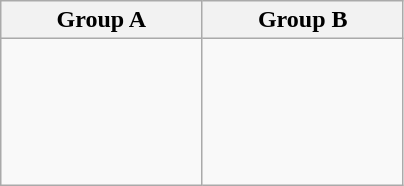<table class="wikitable">
<tr>
<th width=25%>Group A</th>
<th width=25%>Group B</th>
</tr>
<tr>
<td><br><br>
<br>
<br>
<br></td>
<td><br><br>
<br>
<br>
<br></td>
</tr>
</table>
